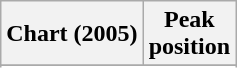<table class="wikitable sortable">
<tr>
<th>Chart (2005)</th>
<th align="center">Peak<br>position</th>
</tr>
<tr>
</tr>
<tr>
</tr>
</table>
